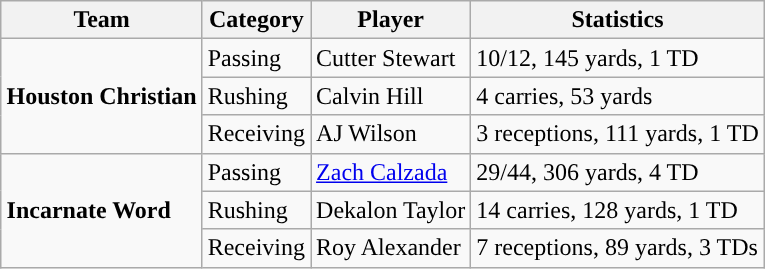<table class="wikitable" style="float: right;">
<tr>
<th>Team</th>
<th>Category</th>
<th>Player</th>
<th>Statistics</th>
</tr>
<tr>
<td rowspan=3><strong>Houston Christian</strong></td>
<td>Passing</td>
<td>Cutter Stewart</td>
<td>10/12, 145 yards, 1 TD</td>
</tr>
<tr>
<td>Rushing</td>
<td>Calvin Hill</td>
<td>4 carries, 53 yards</td>
</tr>
<tr>
<td>Receiving</td>
<td>AJ Wilson</td>
<td>3 receptions, 111 yards, 1 TD</td>
</tr>
<tr>
<td rowspan=3><strong>Incarnate Word</strong></td>
<td>Passing</td>
<td><a href='#'>Zach Calzada</a></td>
<td>29/44, 306 yards, 4 TD</td>
</tr>
<tr>
<td>Rushing</td>
<td>Dekalon Taylor</td>
<td>14 carries, 128 yards, 1 TD</td>
</tr>
<tr>
<td>Receiving</td>
<td>Roy Alexander</td>
<td>7 receptions, 89 yards, 3 TDs</td>
</tr>
</table>
